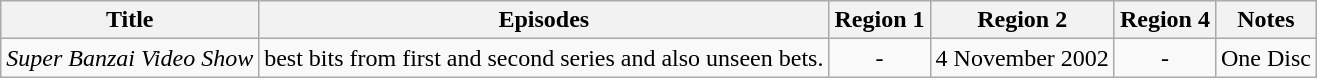<table class="wikitable">
<tr>
<th>Title</th>
<th>Episodes</th>
<th>Region 1</th>
<th>Region 2</th>
<th>Region 4</th>
<th>Notes</th>
</tr>
<tr style="text-align:center;">
<td><em>Super Banzai Video Show</em></td>
<td>best bits from first and second series and also unseen bets.</td>
<td>-</td>
<td>4 November 2002</td>
<td>-</td>
<td>One Disc</td>
</tr>
</table>
